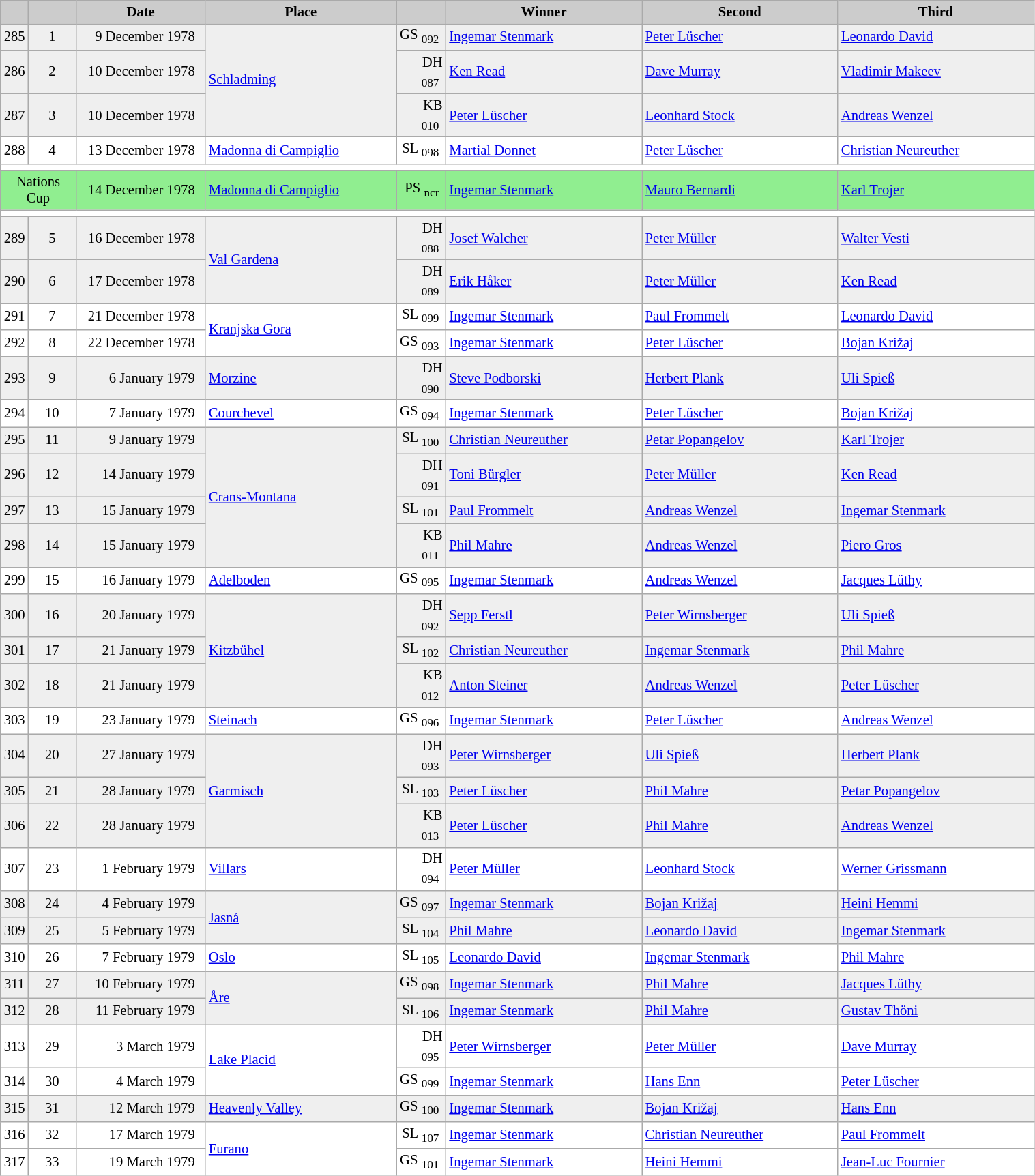<table class="wikitable plainrowheaders" style="background:#fff; font-size:86%; line-height:16px; border:grey solid 1px; border-collapse:collapse;">
<tr style="background:#ccc; text-align:center;">
<td align="center" width="13"></td>
<td align="center" width="40"></td>
<td align="center" width="120"><strong>Date</strong></td>
<td align="center" width="180"><strong>Place</strong></td>
<td align="center" width="42"></td>
<td align="center" width="185"><strong>Winner</strong></td>
<td align="center" width="185"><strong>Second</strong></td>
<td align="center" width="185"><strong>Third</strong></td>
</tr>
<tr bgcolor="#EFEFEF">
<td align=center>285</td>
<td align=center>1</td>
<td align=right>9 December 1978  </td>
<td rowspan=3> <a href='#'>Schladming</a></td>
<td align=right>GS <sub>092</sub> </td>
<td> <a href='#'>Ingemar Stenmark</a></td>
<td> <a href='#'>Peter Lüscher</a></td>
<td> <a href='#'>Leonardo David</a></td>
</tr>
<tr bgcolor="#EFEFEF">
<td align=center>286</td>
<td align=center>2</td>
<td align=right>10 December 1978  </td>
<td align=right>DH <sub>087</sub> </td>
<td> <a href='#'>Ken Read</a></td>
<td> <a href='#'>Dave Murray</a></td>
<td> <a href='#'>Vladimir Makeev</a></td>
</tr>
<tr bgcolor="#EFEFEF">
<td align=center>287</td>
<td align=center>3</td>
<td align=right>10 December 1978  </td>
<td align=right>KB <sub>010</sub> </td>
<td> <a href='#'>Peter Lüscher</a></td>
<td> <a href='#'>Leonhard Stock</a></td>
<td> <a href='#'>Andreas Wenzel</a></td>
</tr>
<tr>
<td align=center>288</td>
<td align=center>4</td>
<td align=right>13 December 1978  </td>
<td> <a href='#'>Madonna di Campiglio</a></td>
<td align=right>SL <sub>098</sub> </td>
<td> <a href='#'>Martial Donnet</a></td>
<td> <a href='#'>Peter Lüscher</a></td>
<td> <a href='#'>Christian Neureuther</a></td>
</tr>
<tr>
<td colspan=8></td>
</tr>
<tr bgcolor=#90EE90>
<td colspan=2 align=center>Nations Cup</td>
<td align=right>14 December 1978  </td>
<td> <a href='#'>Madonna di Campiglio</a></td>
<td align=right>PS <sub>ncr</sub> </td>
<td> <a href='#'>Ingemar Stenmark</a></td>
<td> <a href='#'>Mauro Bernardi</a></td>
<td> <a href='#'>Karl Trojer</a></td>
</tr>
<tr>
<td colspan=8></td>
</tr>
<tr bgcolor="#EFEFEF">
<td align=center>289</td>
<td align=center>5</td>
<td align=right>16 December 1978  </td>
<td rowspan=2> <a href='#'>Val Gardena</a></td>
<td align=right>DH <sub>088</sub> </td>
<td> <a href='#'>Josef Walcher</a></td>
<td> <a href='#'>Peter Müller</a></td>
<td> <a href='#'>Walter Vesti</a></td>
</tr>
<tr bgcolor="#EFEFEF">
<td align=center>290</td>
<td align=center>6</td>
<td align=right>17 December 1978  </td>
<td align=right>DH <sub>089</sub> </td>
<td> <a href='#'>Erik Håker</a></td>
<td> <a href='#'>Peter Müller</a></td>
<td> <a href='#'>Ken Read</a></td>
</tr>
<tr>
<td align=center>291</td>
<td align=center>7</td>
<td align=right>21 December 1978  </td>
<td rowspan=2> <a href='#'>Kranjska Gora</a></td>
<td align=right>SL <sub>099</sub> </td>
<td> <a href='#'>Ingemar Stenmark</a></td>
<td> <a href='#'>Paul Frommelt</a></td>
<td> <a href='#'>Leonardo David</a></td>
</tr>
<tr>
<td align=center>292</td>
<td align=center>8</td>
<td align=right>22 December 1978  </td>
<td align=right>GS <sub>093</sub> </td>
<td> <a href='#'>Ingemar Stenmark</a></td>
<td> <a href='#'>Peter Lüscher</a></td>
<td> <a href='#'>Bojan Križaj</a></td>
</tr>
<tr bgcolor="#EFEFEF">
<td align=center>293</td>
<td align=center>9</td>
<td align=right>6 January 1979  </td>
<td> <a href='#'>Morzine</a></td>
<td align=right>DH <sub>090</sub> </td>
<td> <a href='#'>Steve Podborski</a></td>
<td> <a href='#'>Herbert Plank</a></td>
<td> <a href='#'>Uli Spieß</a></td>
</tr>
<tr>
<td align=center>294</td>
<td align=center>10</td>
<td align=right>7 January 1979  </td>
<td> <a href='#'>Courchevel</a></td>
<td align=right>GS <sub>094</sub> </td>
<td> <a href='#'>Ingemar Stenmark</a></td>
<td> <a href='#'>Peter Lüscher</a></td>
<td> <a href='#'>Bojan Križaj</a></td>
</tr>
<tr bgcolor="#EFEFEF">
<td align=center>295</td>
<td align=center>11</td>
<td align=right>9 January 1979  </td>
<td rowspan=4> <a href='#'>Crans-Montana</a></td>
<td align=right>SL <sub>100</sub> </td>
<td> <a href='#'>Christian Neureuther</a></td>
<td> <a href='#'>Petar Popangelov</a></td>
<td> <a href='#'>Karl Trojer</a></td>
</tr>
<tr bgcolor="#EFEFEF">
<td align=center>296</td>
<td align=center>12</td>
<td align=right>14 January 1979  </td>
<td align=right>DH <sub>091</sub> </td>
<td> <a href='#'>Toni Bürgler</a></td>
<td> <a href='#'>Peter Müller</a></td>
<td> <a href='#'>Ken Read</a></td>
</tr>
<tr bgcolor="#EFEFEF">
<td align=center>297</td>
<td align=center>13</td>
<td align=right>15 January 1979  </td>
<td align=right>SL <sub>101</sub> </td>
<td> <a href='#'>Paul Frommelt</a></td>
<td> <a href='#'>Andreas Wenzel</a></td>
<td> <a href='#'>Ingemar Stenmark</a></td>
</tr>
<tr bgcolor="#EFEFEF">
<td align=center>298</td>
<td align=center>14</td>
<td align=right>15 January 1979  </td>
<td align=right>KB <sub>011</sub> </td>
<td> <a href='#'>Phil Mahre</a></td>
<td> <a href='#'>Andreas Wenzel</a></td>
<td> <a href='#'>Piero Gros</a></td>
</tr>
<tr>
<td align=center>299</td>
<td align=center>15</td>
<td align=right>16 January 1979  </td>
<td> <a href='#'>Adelboden</a></td>
<td align=right>GS <sub>095</sub> </td>
<td> <a href='#'>Ingemar Stenmark</a></td>
<td> <a href='#'>Andreas Wenzel</a></td>
<td> <a href='#'>Jacques Lüthy</a></td>
</tr>
<tr bgcolor="#EFEFEF">
<td align=center>300</td>
<td align=center>16</td>
<td align=right>20 January 1979  </td>
<td rowspan=3> <a href='#'>Kitzbühel</a></td>
<td align=right>DH <sub>092</sub> </td>
<td> <a href='#'>Sepp Ferstl</a></td>
<td> <a href='#'>Peter Wirnsberger</a></td>
<td> <a href='#'>Uli Spieß</a></td>
</tr>
<tr bgcolor="#EFEFEF">
<td align=center>301</td>
<td align=center>17</td>
<td align=right>21 January 1979  </td>
<td align=right>SL <sub>102</sub> </td>
<td> <a href='#'>Christian Neureuther</a></td>
<td> <a href='#'>Ingemar Stenmark</a></td>
<td> <a href='#'>Phil Mahre</a></td>
</tr>
<tr bgcolor="#EFEFEF">
<td align=center>302</td>
<td align=center>18</td>
<td align=right>21 January 1979  </td>
<td align=right>KB <sub>012</sub> </td>
<td> <a href='#'>Anton Steiner</a></td>
<td> <a href='#'>Andreas Wenzel</a></td>
<td> <a href='#'>Peter Lüscher</a></td>
</tr>
<tr>
<td align=center>303</td>
<td align=center>19</td>
<td align=right>23 January 1979  </td>
<td> <a href='#'>Steinach</a></td>
<td align=right>GS <sub>096</sub> </td>
<td> <a href='#'>Ingemar Stenmark</a></td>
<td> <a href='#'>Peter Lüscher</a></td>
<td> <a href='#'>Andreas Wenzel</a></td>
</tr>
<tr bgcolor="#EFEFEF">
<td align=center>304</td>
<td align=center>20</td>
<td align=right>27 January 1979  </td>
<td rowspan=3> <a href='#'>Garmisch</a></td>
<td align=right>DH <sub>093</sub> </td>
<td> <a href='#'>Peter Wirnsberger</a></td>
<td> <a href='#'>Uli Spieß</a></td>
<td> <a href='#'>Herbert Plank</a></td>
</tr>
<tr bgcolor="#EFEFEF">
<td align=center>305</td>
<td align=center>21</td>
<td align=right>28 January 1979  </td>
<td align=right>SL <sub>103</sub> </td>
<td> <a href='#'>Peter Lüscher</a></td>
<td> <a href='#'>Phil Mahre</a></td>
<td> <a href='#'>Petar Popangelov</a></td>
</tr>
<tr bgcolor="#EFEFEF">
<td align=center>306</td>
<td align=center>22</td>
<td align=right>28 January 1979  </td>
<td align=right>KB <sub>013</sub> </td>
<td> <a href='#'>Peter Lüscher</a></td>
<td> <a href='#'>Phil Mahre</a></td>
<td> <a href='#'>Andreas Wenzel</a></td>
</tr>
<tr>
<td align=center>307</td>
<td align=center>23</td>
<td align=right>1 February 1979  </td>
<td> <a href='#'>Villars</a></td>
<td align=right>DH <sub>094</sub> </td>
<td> <a href='#'>Peter Müller</a></td>
<td> <a href='#'>Leonhard Stock</a></td>
<td> <a href='#'>Werner Grissmann</a></td>
</tr>
<tr bgcolor="#EFEFEF">
<td align=center>308</td>
<td align=center>24</td>
<td align=right>4 February 1979  </td>
<td rowspan=2> <a href='#'>Jasná</a></td>
<td align=right>GS <sub>097</sub> </td>
<td> <a href='#'>Ingemar Stenmark</a></td>
<td> <a href='#'>Bojan Križaj</a></td>
<td> <a href='#'>Heini Hemmi</a></td>
</tr>
<tr bgcolor="#EFEFEF">
<td align=center>309</td>
<td align=center>25</td>
<td align=right>5 February 1979  </td>
<td align=right>SL <sub>104</sub> </td>
<td> <a href='#'>Phil Mahre</a></td>
<td> <a href='#'>Leonardo David</a></td>
<td> <a href='#'>Ingemar Stenmark</a></td>
</tr>
<tr align="left">
<td align=center>310</td>
<td align=center>26</td>
<td align=right>7 February 1979  </td>
<td> <a href='#'>Oslo</a></td>
<td align=right>SL <sub>105</sub> </td>
<td> <a href='#'>Leonardo David</a></td>
<td> <a href='#'>Ingemar Stenmark</a></td>
<td> <a href='#'>Phil Mahre</a></td>
</tr>
<tr bgcolor="#EFEFEF">
<td align=center>311</td>
<td align=center>27</td>
<td align=right>10 February 1979  </td>
<td rowspan=2> <a href='#'>Åre</a></td>
<td align=right>GS <sub>098</sub> </td>
<td> <a href='#'>Ingemar Stenmark</a></td>
<td> <a href='#'>Phil Mahre</a></td>
<td> <a href='#'>Jacques Lüthy</a></td>
</tr>
<tr bgcolor="#EFEFEF">
<td align=center>312</td>
<td align=center>28</td>
<td align=right>11 February 1979  </td>
<td align=right>SL <sub>106</sub> </td>
<td> <a href='#'>Ingemar Stenmark</a></td>
<td> <a href='#'>Phil Mahre</a></td>
<td> <a href='#'>Gustav Thöni</a></td>
</tr>
<tr>
<td align=center>313</td>
<td align=center>29</td>
<td align=right>3 March 1979  </td>
<td rowspan=2> <a href='#'>Lake Placid</a></td>
<td align=right>DH <sub>095</sub> </td>
<td> <a href='#'>Peter Wirnsberger</a></td>
<td> <a href='#'>Peter Müller</a></td>
<td> <a href='#'>Dave Murray</a></td>
</tr>
<tr>
<td align=center>314</td>
<td align=center>30</td>
<td align=right>4 March 1979  </td>
<td align=right>GS <sub>099</sub> </td>
<td> <a href='#'>Ingemar Stenmark</a></td>
<td> <a href='#'>Hans Enn</a></td>
<td> <a href='#'>Peter Lüscher</a></td>
</tr>
<tr bgcolor="#EFEFEF">
<td align=center>315</td>
<td align=center>31</td>
<td align=right>12 March 1979  </td>
<td> <a href='#'>Heavenly Valley</a></td>
<td align=right>GS <sub>100</sub> </td>
<td> <a href='#'>Ingemar Stenmark</a></td>
<td> <a href='#'>Bojan Križaj</a></td>
<td> <a href='#'>Hans Enn</a></td>
</tr>
<tr>
<td align=center>316</td>
<td align=center>32</td>
<td align=right>17 March 1979  </td>
<td rowspan=2> <a href='#'>Furano</a></td>
<td align=right>SL <sub>107</sub> </td>
<td> <a href='#'>Ingemar Stenmark</a></td>
<td> <a href='#'>Christian Neureuther</a></td>
<td> <a href='#'>Paul Frommelt</a></td>
</tr>
<tr>
<td align=center>317</td>
<td align=center>33</td>
<td align=right>19 March 1979  </td>
<td align=right>GS <sub>101</sub> </td>
<td> <a href='#'>Ingemar Stenmark</a></td>
<td> <a href='#'>Heini Hemmi</a></td>
<td> <a href='#'>Jean-Luc Fournier</a></td>
</tr>
</table>
